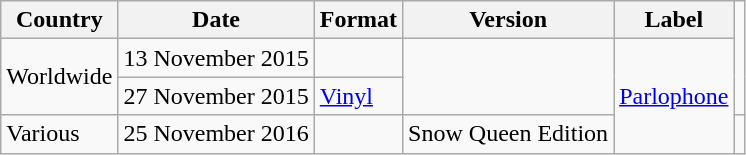<table class="wikitable">
<tr>
<th>Country</th>
<th>Date</th>
<th>Format</th>
<th>Version</th>
<th>Label</th>
</tr>
<tr>
<td rowspan="2">Worldwide</td>
<td>13 November 2015</td>
<td></td>
<td rowspan="2"></td>
<td rowspan="3"><a href='#'>Parlophone</a></td>
</tr>
<tr>
<td>27 November 2015</td>
<td><a href='#'>Vinyl</a></td>
</tr>
<tr>
<td>Various</td>
<td>25 November 2016</td>
<td></td>
<td>Snow Queen Edition</td>
<td></td>
</tr>
</table>
